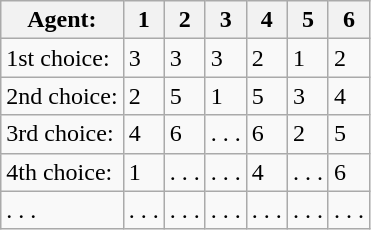<table class="wikitable">
<tr>
<th>Agent:</th>
<th>1</th>
<th>2</th>
<th>3</th>
<th>4</th>
<th>5</th>
<th>6</th>
</tr>
<tr>
<td>1st choice:</td>
<td>3</td>
<td>3</td>
<td>3</td>
<td>2</td>
<td>1</td>
<td>2</td>
</tr>
<tr>
<td>2nd choice:</td>
<td>2</td>
<td>5</td>
<td>1</td>
<td>5</td>
<td>3</td>
<td>4</td>
</tr>
<tr>
<td>3rd choice:</td>
<td>4</td>
<td>6</td>
<td>. . .</td>
<td>6</td>
<td>2</td>
<td>5</td>
</tr>
<tr>
<td>4th choice:</td>
<td>1</td>
<td>. . .</td>
<td>. . .</td>
<td>4</td>
<td>. . .</td>
<td>6</td>
</tr>
<tr>
<td>. . .</td>
<td>. . .</td>
<td>. . .</td>
<td>. . .</td>
<td>. . .</td>
<td>. . .</td>
<td>. . .</td>
</tr>
</table>
